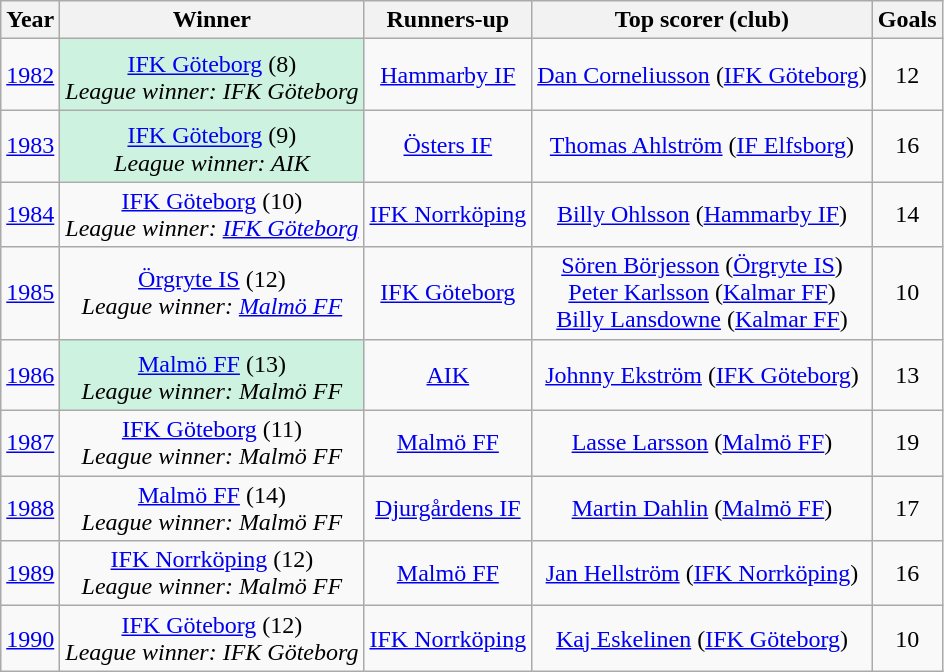<table class="wikitable sortable plainrowheaders" style="text-align: center;">
<tr>
<th>Year</th>
<th>Winner</th>
<th>Runners-up</th>
<th>Top scorer (club)</th>
<th>Goals</th>
</tr>
<tr>
<td><a href='#'>1982</a></td>
<td bgcolor="#CEF2E0" align="center"><a href='#'>IFK Göteborg</a> (8)<sup></sup><br> <em>League winner: IFK Göteborg</em></td>
<td><a href='#'>Hammarby IF</a></td>
<td><a href='#'>Dan Corneliusson</a> (<a href='#'>IFK Göteborg</a>)</td>
<td>12</td>
</tr>
<tr>
<td><a href='#'>1983</a></td>
<td bgcolor="#CEF2E0" align="center"><a href='#'>IFK Göteborg</a> (9)<sup></sup><br> <em>League winner: AIK</em></td>
<td><a href='#'>Östers IF</a></td>
<td><a href='#'>Thomas Ahlström</a> (<a href='#'>IF Elfsborg</a>)</td>
<td>16</td>
</tr>
<tr>
<td><a href='#'>1984</a></td>
<td><a href='#'>IFK Göteborg</a> (10)<br> <em>League winner: <a href='#'>IFK Göteborg</a></em></td>
<td><a href='#'>IFK Norrköping</a></td>
<td><a href='#'>Billy Ohlsson</a> (<a href='#'>Hammarby IF</a>)</td>
<td>14</td>
</tr>
<tr>
<td><a href='#'>1985</a></td>
<td><a href='#'>Örgryte IS</a> (12)<br> <em>League winner: <a href='#'>Malmö FF</a></em></td>
<td><a href='#'>IFK Göteborg</a></td>
<td><a href='#'>Sören Börjesson</a> (<a href='#'>Örgryte IS</a>)<br><a href='#'>Peter Karlsson</a> (<a href='#'>Kalmar FF</a>)<br><a href='#'>Billy Lansdowne</a> (<a href='#'>Kalmar FF</a>)</td>
<td>10</td>
</tr>
<tr>
<td><a href='#'>1986</a></td>
<td bgcolor="#CEF2E0" align="center"><a href='#'>Malmö FF</a> (13)<sup></sup><br> <em>League winner: Malmö FF</em></td>
<td><a href='#'>AIK</a></td>
<td><a href='#'>Johnny Ekström</a> (<a href='#'>IFK Göteborg</a>)</td>
<td>13</td>
</tr>
<tr>
<td><a href='#'>1987</a></td>
<td><a href='#'>IFK Göteborg</a> (11)<br> <em>League winner: Malmö FF</em></td>
<td><a href='#'>Malmö FF</a></td>
<td><a href='#'>Lasse Larsson</a> (<a href='#'>Malmö FF</a>)</td>
<td>19</td>
</tr>
<tr>
<td><a href='#'>1988</a></td>
<td><a href='#'>Malmö FF</a> (14)<br> <em>League winner: Malmö FF</em></td>
<td><a href='#'>Djurgårdens IF</a></td>
<td><a href='#'>Martin Dahlin</a> (<a href='#'>Malmö FF</a>)</td>
<td>17</td>
</tr>
<tr>
<td><a href='#'>1989</a></td>
<td><a href='#'>IFK Norrköping</a> (12)<br> <em>League winner: Malmö FF</em></td>
<td><a href='#'>Malmö FF</a></td>
<td><a href='#'>Jan Hellström</a> (<a href='#'>IFK Norrköping</a>)</td>
<td>16</td>
</tr>
<tr>
<td><a href='#'>1990</a></td>
<td><a href='#'>IFK Göteborg</a> (12)<br> <em>League winner: IFK Göteborg</em></td>
<td><a href='#'>IFK Norrköping</a></td>
<td><a href='#'>Kaj Eskelinen</a> (<a href='#'>IFK Göteborg</a>)</td>
<td>10</td>
</tr>
</table>
